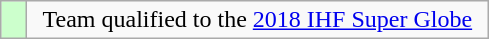<table class="wikitable" style="text-align: center;">
<tr>
<td width=10px bgcolor=#ccffcc></td>
<td width=300px>Team qualified to the <a href='#'>2018 IHF Super Globe</a></td>
</tr>
</table>
